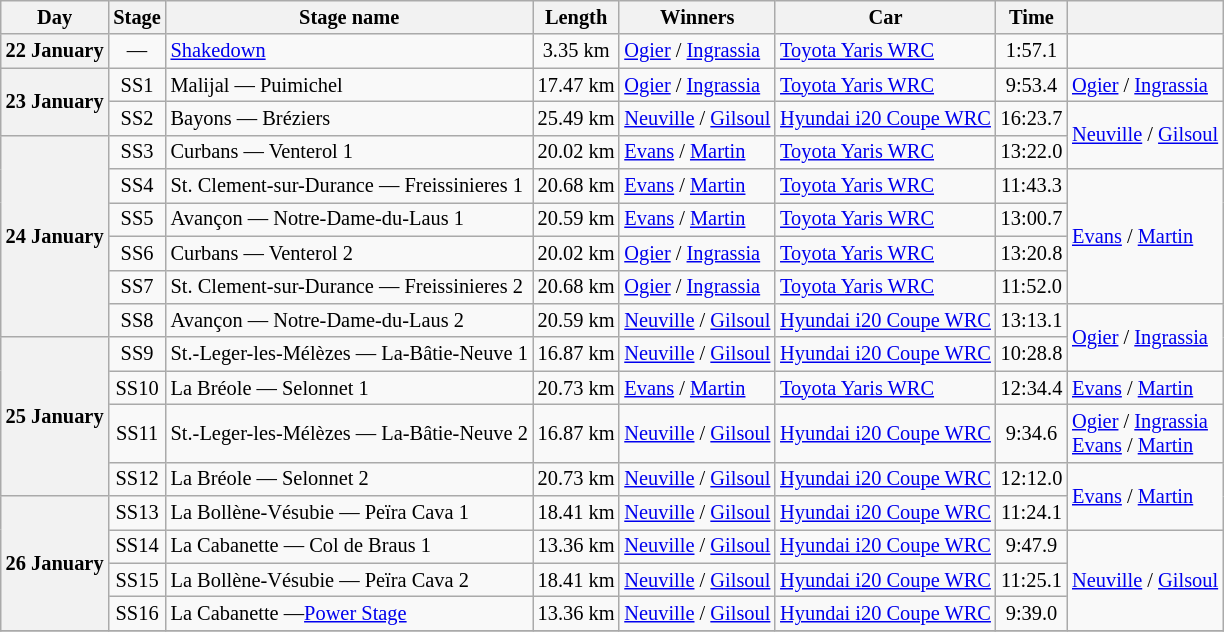<table class="wikitable" style="font-size: 85%;">
<tr>
<th>Day</th>
<th>Stage</th>
<th>Stage name</th>
<th>Length</th>
<th>Winners</th>
<th>Car</th>
<th>Time</th>
<th></th>
</tr>
<tr>
<th nowrap>22 January</th>
<td align="center">—</td>
<td><a href='#'>Shakedown</a></td>
<td align="center">3.35 km</td>
<td><a href='#'>Ogier</a> / <a href='#'>Ingrassia</a></td>
<td><a href='#'>Toyota Yaris WRC</a></td>
<td align="center">1:57.1</td>
<td></td>
</tr>
<tr>
<th rowspan="2">23 January</th>
<td align="center">SS1</td>
<td>Malijal — Puimichel</td>
<td align="center">17.47 km</td>
<td><a href='#'>Ogier</a> / <a href='#'>Ingrassia</a></td>
<td><a href='#'>Toyota Yaris WRC</a></td>
<td align="center">9:53.4</td>
<td><a href='#'>Ogier</a> / <a href='#'>Ingrassia</a></td>
</tr>
<tr>
<td align="center">SS2</td>
<td>Bayons — Bréziers</td>
<td align="center">25.49 km</td>
<td nowrap><a href='#'>Neuville</a> / <a href='#'>Gilsoul</a></td>
<td nowrap><a href='#'>Hyundai i20 Coupe WRC</a></td>
<td align="center">16:23.7</td>
<td rowspan="2" nowrap><a href='#'>Neuville</a> / <a href='#'>Gilsoul</a></td>
</tr>
<tr>
<th rowspan="6">24 January</th>
<td align="center">SS3</td>
<td>Curbans — Venterol 1</td>
<td align="center">20.02 km</td>
<td><a href='#'>Evans</a> / <a href='#'>Martin</a></td>
<td><a href='#'>Toyota Yaris WRC</a></td>
<td align="center">13:22.0</td>
</tr>
<tr>
<td align="center">SS4</td>
<td>St. Clement-sur-Durance — Freissinieres 1</td>
<td align="center">20.68 km</td>
<td><a href='#'>Evans</a> / <a href='#'>Martin</a></td>
<td><a href='#'>Toyota Yaris WRC</a></td>
<td align="center">11:43.3</td>
<td rowspan="4"><a href='#'>Evans</a> / <a href='#'>Martin</a></td>
</tr>
<tr>
<td align="center">SS5</td>
<td>Avançon — Notre-Dame-du-Laus 1</td>
<td align="center">20.59 km</td>
<td><a href='#'>Evans</a> / <a href='#'>Martin</a></td>
<td><a href='#'>Toyota Yaris WRC</a></td>
<td align="center">13:00.7</td>
</tr>
<tr>
<td align="center">SS6</td>
<td>Curbans — Venterol 2</td>
<td align="center">20.02 km</td>
<td><a href='#'>Ogier</a> / <a href='#'>Ingrassia</a></td>
<td><a href='#'>Toyota Yaris WRC</a></td>
<td align="center">13:20.8</td>
</tr>
<tr>
<td align="center">SS7</td>
<td>St. Clement-sur-Durance — Freissinieres 2</td>
<td align="center">20.68 km</td>
<td><a href='#'>Ogier</a> / <a href='#'>Ingrassia</a></td>
<td><a href='#'>Toyota Yaris WRC</a></td>
<td align="center">11:52.0</td>
</tr>
<tr>
<td align="center">SS8</td>
<td>Avançon — Notre-Dame-du-Laus 2</td>
<td align="center">20.59 km</td>
<td><a href='#'>Neuville</a> / <a href='#'>Gilsoul</a></td>
<td><a href='#'>Hyundai i20 Coupe WRC</a></td>
<td align="center">13:13.1</td>
<td rowspan="2"><a href='#'>Ogier</a> / <a href='#'>Ingrassia</a></td>
</tr>
<tr>
<th rowspan="4">25 January</th>
<td align="center">SS9</td>
<td>St.-Leger-les-Mélèzes — La-Bâtie-Neuve 1</td>
<td align="center">16.87 km</td>
<td><a href='#'>Neuville</a> / <a href='#'>Gilsoul</a></td>
<td><a href='#'>Hyundai i20 Coupe WRC</a></td>
<td align="center">10:28.8</td>
</tr>
<tr>
<td align="center">SS10</td>
<td>La Bréole — Selonnet 1</td>
<td align="center">20.73 km</td>
<td><a href='#'>Evans</a> / <a href='#'>Martin</a></td>
<td><a href='#'>Toyota Yaris WRC</a></td>
<td align="center">12:34.4</td>
<td><a href='#'>Evans</a> / <a href='#'>Martin</a></td>
</tr>
<tr>
<td align="center">SS11</td>
<td>St.-Leger-les-Mélèzes — La-Bâtie-Neuve 2</td>
<td align="center">16.87 km</td>
<td><a href='#'>Neuville</a> / <a href='#'>Gilsoul</a></td>
<td><a href='#'>Hyundai i20 Coupe WRC</a></td>
<td align="center">9:34.6</td>
<td><a href='#'>Ogier</a> / <a href='#'>Ingrassia</a><br><a href='#'>Evans</a> / <a href='#'>Martin</a></td>
</tr>
<tr>
<td align="center">SS12</td>
<td>La Bréole — Selonnet 2</td>
<td align="center">20.73 km</td>
<td><a href='#'>Neuville</a> / <a href='#'>Gilsoul</a></td>
<td><a href='#'>Hyundai i20 Coupe WRC</a></td>
<td align="center">12:12.0</td>
<td rowspan="2"><a href='#'>Evans</a> / <a href='#'>Martin</a></td>
</tr>
<tr>
<th rowspan="4">26 January</th>
<td align="center">SS13</td>
<td>La Bollène-Vésubie — Peïra Cava 1</td>
<td align="center">18.41 km</td>
<td><a href='#'>Neuville</a> / <a href='#'>Gilsoul</a></td>
<td><a href='#'>Hyundai i20 Coupe WRC</a></td>
<td align="center">11:24.1</td>
</tr>
<tr>
<td align="center">SS14</td>
<td>La Cabanette — Col de Braus 1</td>
<td align="center">13.36 km</td>
<td><a href='#'>Neuville</a> / <a href='#'>Gilsoul</a></td>
<td><a href='#'>Hyundai i20 Coupe WRC</a></td>
<td align="center">9:47.9</td>
<td rowspan="3"><a href='#'>Neuville</a> / <a href='#'>Gilsoul</a></td>
</tr>
<tr>
<td align="center">SS15</td>
<td>La Bollène-Vésubie — Peïra Cava 2</td>
<td align="center">18.41 km</td>
<td><a href='#'>Neuville</a> / <a href='#'>Gilsoul</a></td>
<td><a href='#'>Hyundai i20 Coupe WRC</a></td>
<td align="center">11:25.1</td>
</tr>
<tr>
<td align="center">SS16</td>
<td nowrap>La Cabanette —<a href='#'>Power Stage</a></td>
<td align="center">13.36 km</td>
<td><a href='#'>Neuville</a> / <a href='#'>Gilsoul</a></td>
<td><a href='#'>Hyundai i20 Coupe WRC</a></td>
<td align="center">9:39.0</td>
</tr>
<tr>
</tr>
</table>
